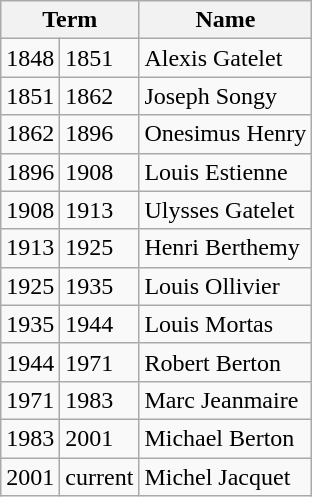<table class="wikitable centre communes">
<tr>
<th colspan="2">Term</th>
<th>Name</th>
</tr>
<tr>
<td>1848</td>
<td>1851</td>
<td>Alexis Gatelet</td>
</tr>
<tr>
<td>1851</td>
<td>1862</td>
<td>Joseph Songy</td>
</tr>
<tr>
<td>1862</td>
<td>1896</td>
<td>Onesimus Henry</td>
</tr>
<tr>
<td>1896</td>
<td>1908</td>
<td>Louis Estienne</td>
</tr>
<tr>
<td>1908</td>
<td>1913</td>
<td>Ulysses Gatelet</td>
</tr>
<tr>
<td>1913</td>
<td>1925</td>
<td>Henri Berthemy</td>
</tr>
<tr>
<td>1925</td>
<td>1935</td>
<td>Louis Ollivier</td>
</tr>
<tr>
<td>1935</td>
<td>1944</td>
<td>Louis Mortas</td>
</tr>
<tr>
<td>1944</td>
<td>1971</td>
<td>Robert Berton</td>
</tr>
<tr>
<td>1971</td>
<td>1983</td>
<td>Marc Jeanmaire</td>
</tr>
<tr>
<td>1983</td>
<td>2001</td>
<td>Michael Berton</td>
</tr>
<tr>
<td>2001</td>
<td>current</td>
<td>Michel Jacquet</td>
</tr>
</table>
